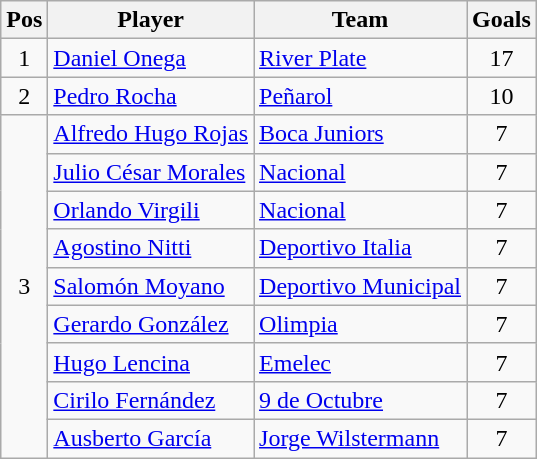<table class="wikitable" style="text-align: left;">
<tr>
<th>Pos</th>
<th>Player</th>
<th>Team</th>
<th>Goals</th>
</tr>
<tr>
<td align=center>1</td>
<td> <a href='#'>Daniel Onega</a></td>
<td> <a href='#'>River Plate</a></td>
<td align=center>17</td>
</tr>
<tr>
<td align=center>2</td>
<td> <a href='#'>Pedro Rocha</a></td>
<td> <a href='#'>Peñarol</a></td>
<td align=center>10</td>
</tr>
<tr>
<td align=center rowspan=9>3</td>
<td> <a href='#'>Alfredo Hugo Rojas</a></td>
<td> <a href='#'>Boca Juniors</a></td>
<td align=center>7</td>
</tr>
<tr>
<td> <a href='#'>Julio César Morales</a></td>
<td> <a href='#'>Nacional</a></td>
<td align=center>7</td>
</tr>
<tr>
<td> <a href='#'>Orlando Virgili</a></td>
<td> <a href='#'>Nacional</a></td>
<td align=center>7</td>
</tr>
<tr>
<td> <a href='#'>Agostino Nitti</a></td>
<td> <a href='#'>Deportivo Italia</a></td>
<td align=center>7</td>
</tr>
<tr>
<td> <a href='#'>Salomón Moyano</a></td>
<td> <a href='#'>Deportivo Municipal</a></td>
<td align=center>7</td>
</tr>
<tr>
<td> <a href='#'>Gerardo González</a></td>
<td> <a href='#'>Olimpia</a></td>
<td align=center>7</td>
</tr>
<tr>
<td> <a href='#'>Hugo Lencina</a></td>
<td> <a href='#'>Emelec</a></td>
<td align=center>7</td>
</tr>
<tr>
<td> <a href='#'>Cirilo Fernández</a></td>
<td> <a href='#'>9 de Octubre</a></td>
<td align=center>7</td>
</tr>
<tr>
<td> <a href='#'>Ausberto García</a></td>
<td> <a href='#'>Jorge Wilstermann</a></td>
<td align=center>7</td>
</tr>
</table>
